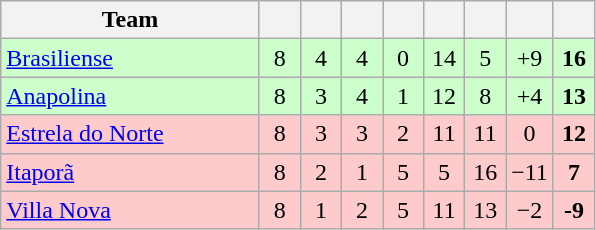<table class="wikitable" style="text-align: center;">
<tr>
<th width=165>Team</th>
<th width=20></th>
<th width=20></th>
<th width=20></th>
<th width=20></th>
<th width=20></th>
<th width=20></th>
<th width=20></th>
<th width=20></th>
</tr>
<tr bgcolor=#ccffcc>
<td align=left> <a href='#'>Brasiliense</a></td>
<td>8</td>
<td>4</td>
<td>4</td>
<td>0</td>
<td>14</td>
<td>5</td>
<td>+9</td>
<td><strong>16</strong></td>
</tr>
<tr bgcolor=#ccffcc>
<td align=left> <a href='#'>Anapolina</a></td>
<td>8</td>
<td>3</td>
<td>4</td>
<td>1</td>
<td>12</td>
<td>8</td>
<td>+4</td>
<td><strong>13</strong></td>
</tr>
<tr bgcolor=#FDCBCC>
<td align=left> <a href='#'>Estrela do Norte</a></td>
<td>8</td>
<td>3</td>
<td>3</td>
<td>2</td>
<td>11</td>
<td>11</td>
<td>0</td>
<td><strong>12</strong></td>
</tr>
<tr bgcolor=#FDCBCC>
<td align=left> <a href='#'>Itaporã</a></td>
<td>8</td>
<td>2</td>
<td>1</td>
<td>5</td>
<td>5</td>
<td>16</td>
<td>−11</td>
<td><strong>7</strong></td>
</tr>
<tr bgcolor=#FDCBCC>
<td align=left> <a href='#'>Villa Nova</a></td>
<td>8</td>
<td>1</td>
<td>2</td>
<td>5</td>
<td>11</td>
<td>13</td>
<td>−2</td>
<td><strong>-9</strong></td>
</tr>
</table>
